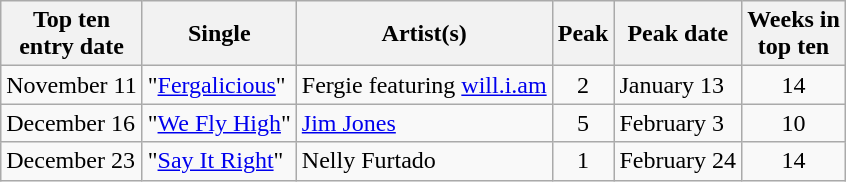<table class="wikitable sortable">
<tr>
<th>Top ten<br>entry date</th>
<th>Single</th>
<th>Artist(s)</th>
<th data-sort-type="number">Peak</th>
<th>Peak date</th>
<th data-sort-type="number">Weeks in<br>top ten</th>
</tr>
<tr>
<td>November 11</td>
<td>"<a href='#'>Fergalicious</a>"</td>
<td>Fergie featuring <a href='#'>will.i.am</a></td>
<td align="center">2</td>
<td>January 13</td>
<td align="center">14</td>
</tr>
<tr>
<td>December 16</td>
<td>"<a href='#'>We Fly High</a>"</td>
<td><a href='#'>Jim Jones</a></td>
<td align="center">5</td>
<td>February 3</td>
<td align="center">10</td>
</tr>
<tr>
<td>December 23</td>
<td>"<a href='#'>Say It Right</a>"</td>
<td>Nelly Furtado</td>
<td align="center">1</td>
<td>February 24</td>
<td align="center">14</td>
</tr>
</table>
